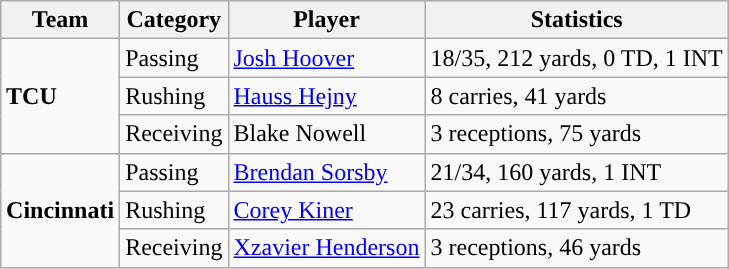<table class="wikitable" style="float: right;">
<tr>
<th>Team</th>
<th>Category</th>
<th>Player</th>
<th>Statistics</th>
</tr>
<tr>
<td rowspan=3><strong>TCU</strong></td>
<td>Passing</td>
<td><a href='#'>Josh Hoover</a></td>
<td>18/35, 212 yards, 0 TD, 1 INT</td>
</tr>
<tr>
<td>Rushing</td>
<td><a href='#'>Hauss Hejny</a></td>
<td>8 carries, 41 yards</td>
</tr>
<tr>
<td>Receiving</td>
<td>Blake Nowell</td>
<td>3 receptions, 75 yards</td>
</tr>
<tr>
<td rowspan=3><strong>Cincinnati</strong></td>
<td>Passing</td>
<td><a href='#'>Brendan Sorsby</a></td>
<td>21/34, 160 yards, 1 INT</td>
</tr>
<tr>
<td>Rushing</td>
<td><a href='#'>Corey Kiner</a></td>
<td>23 carries, 117 yards, 1 TD</td>
</tr>
<tr>
<td>Receiving</td>
<td><a href='#'>Xzavier Henderson</a></td>
<td>3 receptions, 46 yards</td>
</tr>
</table>
